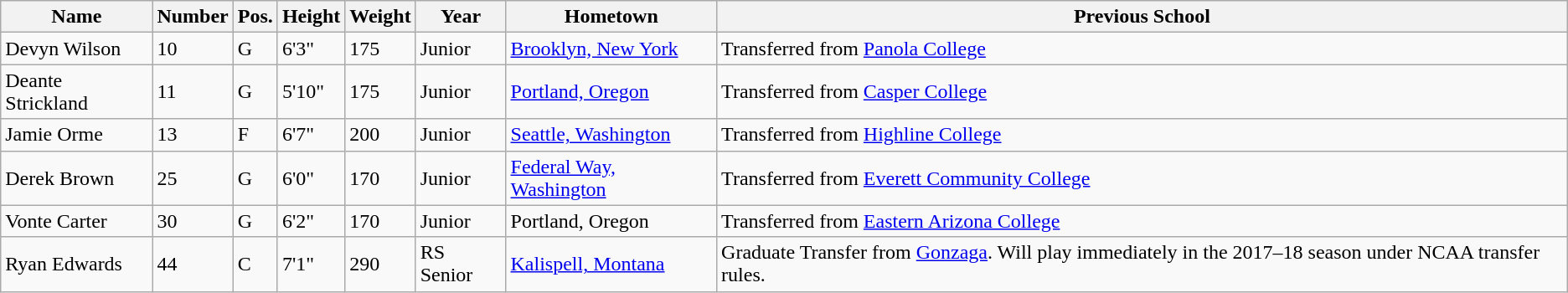<table class="wikitable sortable" border="1">
<tr>
<th>Name</th>
<th>Number</th>
<th>Pos.</th>
<th>Height</th>
<th>Weight</th>
<th>Year</th>
<th>Hometown</th>
<th class="unsortable">Previous School</th>
</tr>
<tr>
<td>Devyn Wilson</td>
<td>10</td>
<td>G</td>
<td>6'3"</td>
<td>175</td>
<td>Junior</td>
<td><a href='#'>Brooklyn, New York</a></td>
<td>Transferred from <a href='#'>Panola College</a></td>
</tr>
<tr>
<td>Deante Strickland</td>
<td>11</td>
<td>G</td>
<td>5'10"</td>
<td>175</td>
<td>Junior</td>
<td><a href='#'>Portland, Oregon</a></td>
<td>Transferred from <a href='#'>Casper College</a></td>
</tr>
<tr>
<td>Jamie Orme</td>
<td>13</td>
<td>F</td>
<td>6'7"</td>
<td>200</td>
<td>Junior</td>
<td><a href='#'>Seattle, Washington</a></td>
<td>Transferred from <a href='#'>Highline College</a></td>
</tr>
<tr>
<td>Derek Brown</td>
<td>25</td>
<td>G</td>
<td>6'0"</td>
<td>170</td>
<td>Junior</td>
<td><a href='#'>Federal Way, Washington</a></td>
<td>Transferred from <a href='#'>Everett Community College</a></td>
</tr>
<tr>
<td>Vonte Carter</td>
<td>30</td>
<td>G</td>
<td>6'2"</td>
<td>170</td>
<td>Junior</td>
<td>Portland, Oregon</td>
<td>Transferred from <a href='#'>Eastern Arizona College</a></td>
</tr>
<tr>
<td>Ryan Edwards</td>
<td>44</td>
<td>C</td>
<td>7'1"</td>
<td>290</td>
<td>RS Senior</td>
<td><a href='#'>Kalispell, Montana</a></td>
<td>Graduate Transfer from <a href='#'>Gonzaga</a>. Will play immediately in the 2017–18 season under NCAA transfer rules.</td>
</tr>
</table>
